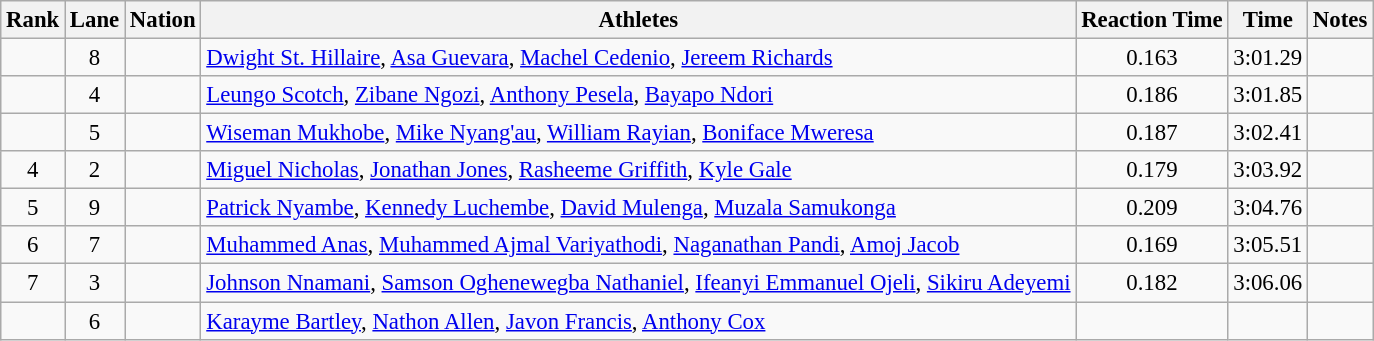<table class="wikitable sortable" style="text-align:center; font-size:95%">
<tr>
<th>Rank</th>
<th>Lane</th>
<th>Nation</th>
<th>Athletes</th>
<th>Reaction Time</th>
<th>Time</th>
<th>Notes</th>
</tr>
<tr>
<td></td>
<td>8</td>
<td align="left"></td>
<td align="left"><a href='#'>Dwight St. Hillaire</a>, <a href='#'>Asa Guevara</a>, <a href='#'>Machel Cedenio</a>, <a href='#'>Jereem Richards</a></td>
<td>0.163</td>
<td>3:01.29</td>
<td></td>
</tr>
<tr>
<td></td>
<td>4</td>
<td align="left"></td>
<td align="left"><a href='#'>Leungo Scotch</a>, <a href='#'>Zibane Ngozi</a>, <a href='#'>Anthony Pesela</a>, <a href='#'>Bayapo Ndori</a></td>
<td>0.186</td>
<td>3:01.85</td>
<td></td>
</tr>
<tr>
<td></td>
<td>5</td>
<td align="left"></td>
<td align="left"><a href='#'>Wiseman Mukhobe</a>, <a href='#'>Mike Nyang'au</a>, <a href='#'>William Rayian</a>, <a href='#'>Boniface Mweresa</a></td>
<td>0.187</td>
<td>3:02.41</td>
<td></td>
</tr>
<tr>
<td>4</td>
<td>2</td>
<td align="left"></td>
<td align="left"><a href='#'>Miguel Nicholas</a>, <a href='#'>Jonathan Jones</a>, <a href='#'>Rasheeme Griffith</a>, <a href='#'>Kyle Gale</a></td>
<td>0.179</td>
<td>3:03.92</td>
<td></td>
</tr>
<tr>
<td>5</td>
<td>9</td>
<td align="left"></td>
<td align="left"><a href='#'>Patrick Nyambe</a>, <a href='#'>Kennedy Luchembe</a>, <a href='#'>David Mulenga</a>, <a href='#'>Muzala Samukonga</a></td>
<td>0.209</td>
<td>3:04.76</td>
<td></td>
</tr>
<tr>
<td>6</td>
<td>7</td>
<td align="left"></td>
<td align="left"><a href='#'>Muhammed Anas</a>, <a href='#'>Muhammed Ajmal Variyathodi</a>, <a href='#'>Naganathan Pandi</a>, <a href='#'>Amoj Jacob</a></td>
<td>0.169</td>
<td>3:05.51</td>
<td></td>
</tr>
<tr>
<td>7</td>
<td>3</td>
<td align="left"></td>
<td align="left"><a href='#'>Johnson Nnamani</a>, <a href='#'>Samson Oghenewegba Nathaniel</a>, <a href='#'>Ifeanyi Emmanuel Ojeli</a>, <a href='#'>Sikiru Adeyemi</a></td>
<td>0.182</td>
<td>3:06.06</td>
<td></td>
</tr>
<tr>
<td></td>
<td>6</td>
<td align="left"></td>
<td align="left"><a href='#'>Karayme Bartley</a>, <a href='#'>Nathon Allen</a>, <a href='#'>Javon Francis</a>, <a href='#'>Anthony Cox</a></td>
<td></td>
<td></td>
<td></td>
</tr>
</table>
